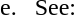<table style="margin-left:13px; line-height:150%">
<tr>
<td align="right" valign="top">e.  </td>
<td>See:</td>
</tr>
</table>
